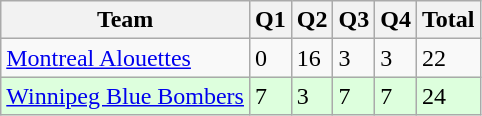<table class="wikitable">
<tr>
<th>Team</th>
<th>Q1</th>
<th>Q2</th>
<th>Q3</th>
<th>Q4</th>
<th>Total</th>
</tr>
<tr>
<td><a href='#'>Montreal Alouettes</a></td>
<td>0</td>
<td>16</td>
<td>3</td>
<td>3</td>
<td>22</td>
</tr>
<tr style="background-color:#DDFFDD">
<td><a href='#'>Winnipeg Blue Bombers</a></td>
<td>7</td>
<td>3</td>
<td>7</td>
<td>7</td>
<td>24</td>
</tr>
</table>
